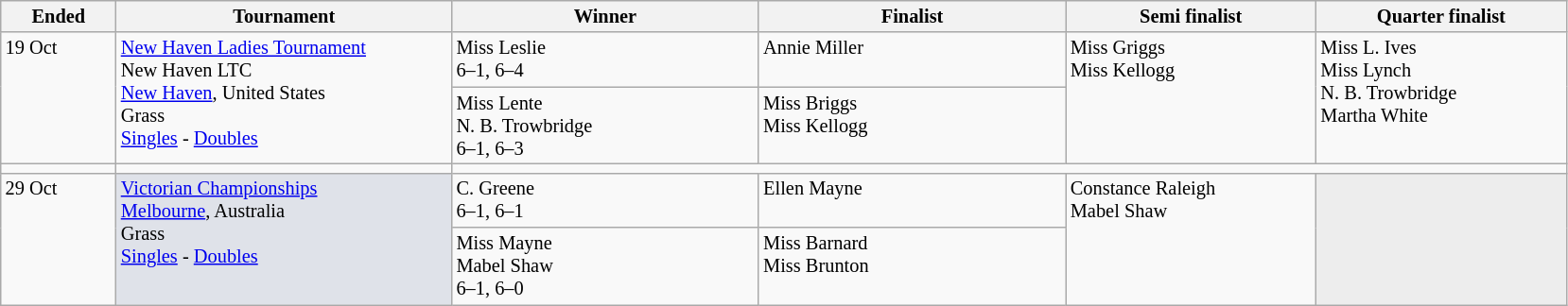<table class="wikitable" style="font-size:85%;">
<tr>
<th width="75">Ended</th>
<th width="230">Tournament</th>
<th width="210">Winner</th>
<th width="210">Finalist</th>
<th width="170">Semi finalist</th>
<th width="170">Quarter finalist</th>
</tr>
<tr valign=top>
<td rowspan=2>19 Oct</td>
<td rowspan=2><a href='#'>New Haven Ladies Tournament</a><br>New Haven LTC<br><a href='#'>New Haven</a>, United States<br>Grass<br><a href='#'>Singles</a> - <a href='#'>Doubles</a></td>
<td> Miss Leslie<br> 6–1, 6–4</td>
<td>  Annie Miller</td>
<td rowspan=2> Miss Griggs<br> Miss Kellogg</td>
<td rowspan=2> Miss  L. Ives<br>   Miss Lynch<br>    N. B. Trowbridge <br>   Martha White</td>
</tr>
<tr valign=top>
<td> Miss Lente<br>   N. B. Trowbridge<br>6–1, 6–3</td>
<td> Miss Briggs<br> Miss Kellogg</td>
</tr>
<tr valign=top>
<td></td>
<td></td>
</tr>
<tr valign=top>
<td rowspan=2>29 Oct</td>
<td style="background:#dfe2e9" rowspan=2><a href='#'>Victorian Championships</a><br><a href='#'>Melbourne</a>, Australia<br>Grass<br><a href='#'>Singles</a> - <a href='#'>Doubles</a></td>
<td> C. Greene<br>6–1, 6–1</td>
<td>  Ellen Mayne</td>
<td rowspan=2> Constance Raleigh <br> Mabel Shaw</td>
<td style="background:#ededed;" rowspan=2></td>
</tr>
<tr valign=top>
<td> Miss Mayne<br> Mabel Shaw<br>6–1, 6–0</td>
<td> Miss Barnard<br> Miss Brunton</td>
</tr>
</table>
